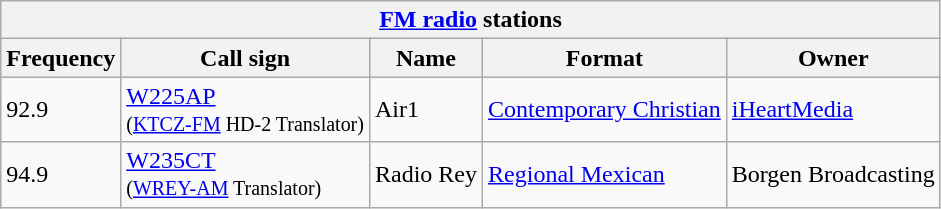<table class="wikitable">
<tr>
<th align="center" colspan="5"><strong><a href='#'>FM radio</a> stations</strong></th>
</tr>
<tr>
<th>Frequency</th>
<th>Call sign</th>
<th>Name</th>
<th>Format</th>
<th>Owner</th>
</tr>
<tr>
<td>92.9</td>
<td><a href='#'>W225AP</a><br><small>(<a href='#'>KTCZ-FM</a> HD-2 Translator)</small></td>
<td>Air1</td>
<td><a href='#'>Contemporary Christian</a></td>
<td><a href='#'>iHeartMedia</a></td>
</tr>
<tr>
<td>94.9</td>
<td><a href='#'>W235CT</a><br><small>(<a href='#'>WREY-AM</a> Translator)</small></td>
<td>Radio Rey</td>
<td><a href='#'>Regional Mexican</a></td>
<td>Borgen Broadcasting</td>
</tr>
</table>
